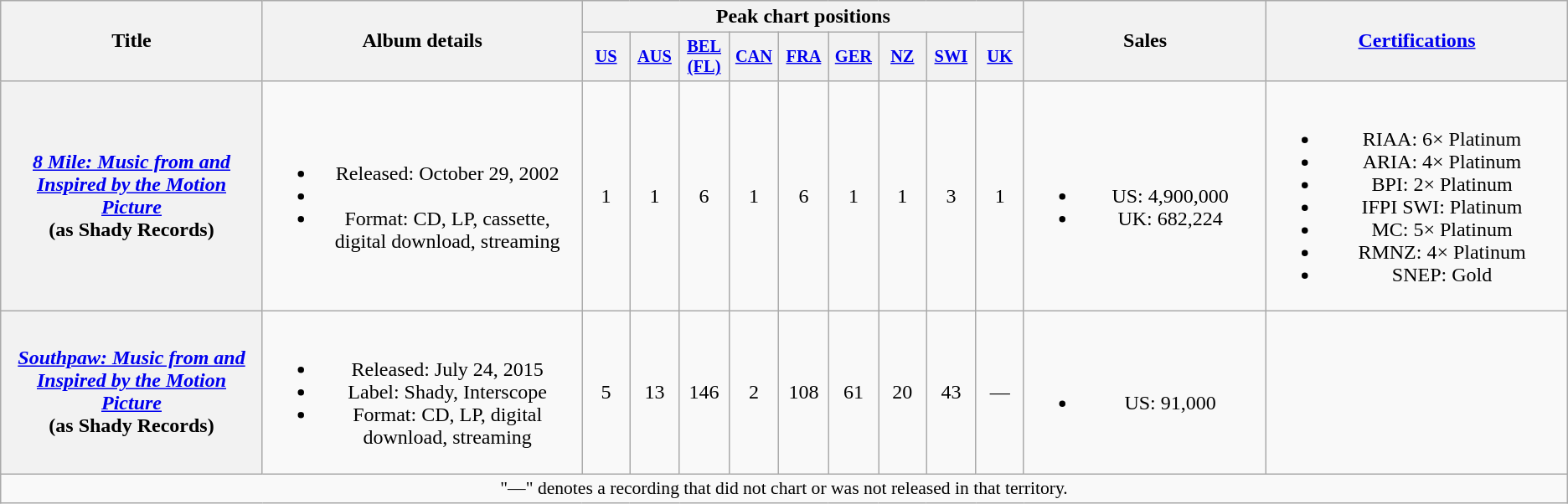<table class="wikitable plainrowheaders" style="text-align:center;">
<tr>
<th scope="col" rowspan="2" style="width:14em;">Title</th>
<th scope="col" rowspan="2" style="width:17em;">Album details</th>
<th scope="col" colspan="9">Peak chart positions</th>
<th scope="col" rowspan="2" style="width:12.5em;">Sales</th>
<th scope="col" rowspan="2" style="width:16em;"><a href='#'>Certifications</a></th>
</tr>
<tr>
<th style="width:2.5em; font-size:85%"><a href='#'>US</a><br></th>
<th style="width:2.5em; font-size:85%"><a href='#'>AUS</a><br></th>
<th style="width:2.5em; font-size:85%"><a href='#'>BEL<br>(FL)</a><br></th>
<th style="width:2.5em; font-size:85%"><a href='#'>CAN</a><br></th>
<th style="width:2.5em; font-size:85%"><a href='#'>FRA</a><br></th>
<th style="width:2.5em; font-size:85%"><a href='#'>GER</a><br></th>
<th style="width:2.5em; font-size:85%"><a href='#'>NZ</a><br></th>
<th style="width:2.5em; font-size:85%"><a href='#'>SWI</a><br></th>
<th style="width:2.5em; font-size:85%"><a href='#'>UK</a><br></th>
</tr>
<tr>
<th scope="row"><em><a href='#'>8 Mile: Music from and Inspired by the Motion Picture</a></em><br><span>(as Shady Records)</span></th>
<td><br><ul><li>Released: October 29, 2002</li><li></li><li>Format: CD, LP, cassette, digital download, streaming</li></ul></td>
<td>1</td>
<td>1</td>
<td>6</td>
<td>1</td>
<td>6</td>
<td>1</td>
<td>1</td>
<td>3</td>
<td>1</td>
<td><br><ul><li>US: 4,900,000</li><li>UK: 682,224</li></ul></td>
<td><br><ul><li>RIAA: 6× Platinum</li><li>ARIA: 4× Platinum</li><li>BPI: 2× Platinum</li><li>IFPI SWI: Platinum</li><li>MC: 5× Platinum</li><li>RMNZ: 4× Platinum</li><li>SNEP: Gold</li></ul></td>
</tr>
<tr>
<th scope="row"><em><a href='#'>Southpaw: Music from and Inspired by the Motion Picture</a></em><br><span>(as Shady Records)</span></th>
<td><br><ul><li>Released: July 24, 2015</li><li>Label: Shady, Interscope</li><li>Format: CD, LP, digital download, streaming</li></ul></td>
<td>5</td>
<td>13</td>
<td>146</td>
<td>2</td>
<td>108</td>
<td>61</td>
<td>20</td>
<td>43</td>
<td>—</td>
<td><br><ul><li>US: 91,000</li></ul></td>
<td></td>
</tr>
<tr>
<td colspan="14" style="font-size:90%">"—" denotes a recording that did not chart or was not released in that territory.</td>
</tr>
</table>
